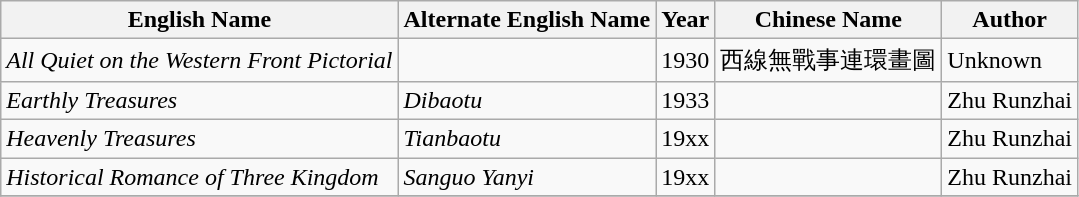<table class="wikitable">
<tr>
<th>English Name</th>
<th>Alternate English Name</th>
<th>Year</th>
<th>Chinese Name</th>
<th>Author</th>
</tr>
<tr>
<td><em>All Quiet on the Western Front Pictorial</em></td>
<td></td>
<td>1930</td>
<td>西線無戰事連環畫圖</td>
<td>Unknown</td>
</tr>
<tr>
<td><em>Earthly Treasures</em></td>
<td><em>Dibaotu</em></td>
<td>1933</td>
<td></td>
<td>Zhu Runzhai</td>
</tr>
<tr>
<td><em>Heavenly Treasures</em></td>
<td><em>Tianbaotu</em></td>
<td>19xx</td>
<td></td>
<td>Zhu Runzhai</td>
</tr>
<tr>
<td><em>Historical Romance of Three Kingdom</em></td>
<td><em>Sanguo Yanyi</em></td>
<td>19xx</td>
<td></td>
<td>Zhu Runzhai</td>
</tr>
<tr>
</tr>
</table>
